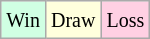<table class="wikitable">
<tr>
<td style="background:#d0ffe3;"><small>Win</small></td>
<td style="background:#ffd;"><small>Draw</small></td>
<td style="background:#ffd0e3;"><small>Loss</small></td>
</tr>
</table>
